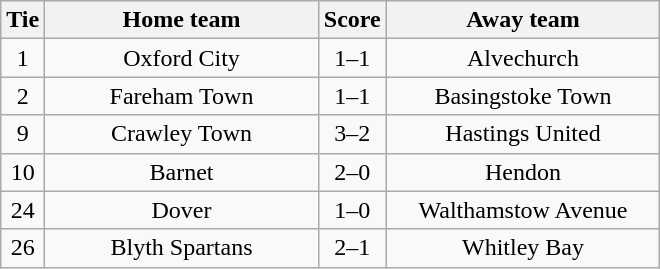<table class="wikitable" style="text-align:center;">
<tr>
<th width=20>Tie</th>
<th width=175>Home team</th>
<th width=20>Score</th>
<th width=175>Away team</th>
</tr>
<tr>
<td>1</td>
<td>Oxford City</td>
<td>1–1</td>
<td>Alvechurch</td>
</tr>
<tr>
<td>2</td>
<td>Fareham Town</td>
<td>1–1</td>
<td>Basingstoke Town</td>
</tr>
<tr>
<td>9</td>
<td>Crawley Town</td>
<td>3–2</td>
<td>Hastings United</td>
</tr>
<tr>
<td>10</td>
<td>Barnet</td>
<td>2–0</td>
<td>Hendon</td>
</tr>
<tr>
<td>24</td>
<td>Dover</td>
<td>1–0</td>
<td>Walthamstow Avenue</td>
</tr>
<tr>
<td>26</td>
<td>Blyth Spartans</td>
<td>2–1</td>
<td>Whitley Bay</td>
</tr>
</table>
